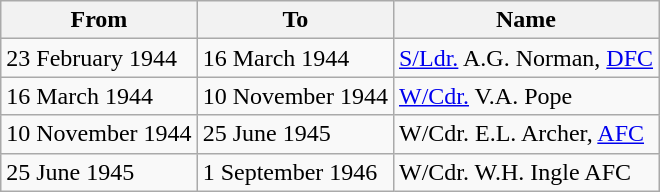<table class="wikitable">
<tr>
<th>From</th>
<th>To</th>
<th>Name</th>
</tr>
<tr>
<td>23 February 1944</td>
<td>16 March 1944</td>
<td><a href='#'>S/Ldr.</a> A.G. Norman, <a href='#'>DFC</a></td>
</tr>
<tr>
<td>16 March 1944</td>
<td>10 November 1944</td>
<td><a href='#'>W/Cdr.</a> V.A. Pope</td>
</tr>
<tr>
<td>10 November 1944</td>
<td>25 June 1945</td>
<td>W/Cdr. E.L. Archer, <a href='#'>AFC</a></td>
</tr>
<tr>
<td>25 June 1945</td>
<td>1 September 1946</td>
<td>W/Cdr. W.H. Ingle AFC</td>
</tr>
</table>
